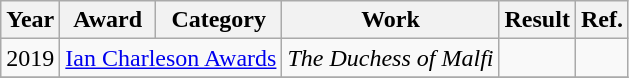<table class="wikitable plainrowheaders">
<tr>
<th>Year</th>
<th>Award</th>
<th>Category</th>
<th>Work</th>
<th>Result</th>
<th>Ref.</th>
</tr>
<tr>
<td>2019</td>
<td colspan="2"><a href='#'>Ian Charleson Awards</a></td>
<td><em>The Duchess of Malfi</em></td>
<td></td>
<td></td>
</tr>
<tr>
</tr>
</table>
